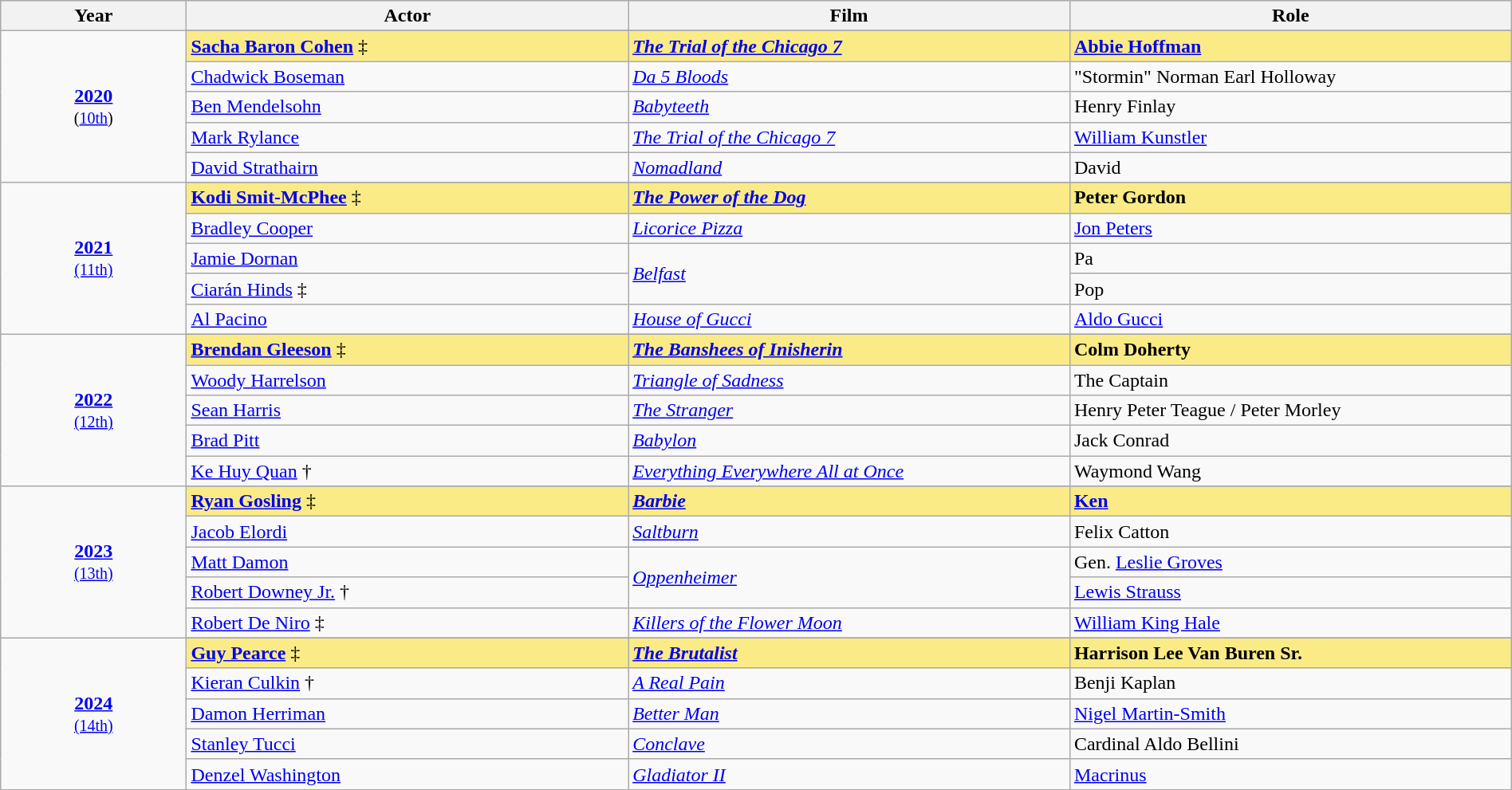<table class="wikitable" style="width:100%">
<tr bgcolor="#FAEB86">
<th width="8%">Year</th>
<th width="19%">Actor</th>
<th width="19%">Film</th>
<th width="19%">Role</th>
</tr>
<tr>
<td rowspan=6 style="text-align:center"><strong><a href='#'>2020</a></strong><br><small>(<a href='#'>10th</a>)</small></td>
</tr>
<tr style="background:#FAEB86;">
<td><strong><a href='#'>Sacha Baron Cohen</a></strong> ‡</td>
<td><strong><em><a href='#'>The Trial of the Chicago 7</a></em></strong></td>
<td><strong><a href='#'>Abbie Hoffman</a></strong></td>
</tr>
<tr>
<td><a href='#'>Chadwick Boseman</a></td>
<td><em><a href='#'>Da 5 Bloods</a></em></td>
<td>"Stormin" Norman Earl Holloway</td>
</tr>
<tr>
<td><a href='#'>Ben Mendelsohn</a></td>
<td><em><a href='#'>Babyteeth</a></em></td>
<td>Henry Finlay</td>
</tr>
<tr>
<td><a href='#'>Mark Rylance</a></td>
<td><em><a href='#'>The Trial of the Chicago 7</a></em></td>
<td><a href='#'>William Kunstler</a></td>
</tr>
<tr>
<td><a href='#'>David Strathairn</a></td>
<td><em><a href='#'>Nomadland</a></em></td>
<td>David</td>
</tr>
<tr>
<td rowspan=6 style="text-align:center"><strong><a href='#'>2021</a></strong><br><small><a href='#'>(11th)</a></small></td>
</tr>
<tr style="background:#FAEB86;">
<td><strong><a href='#'>Kodi Smit-McPhee</a></strong> ‡</td>
<td><strong><em><a href='#'>The Power of the Dog</a></em></strong></td>
<td><strong>Peter Gordon</strong></td>
</tr>
<tr>
<td><a href='#'>Bradley Cooper</a></td>
<td><em><a href='#'>Licorice Pizza</a></em></td>
<td><a href='#'>Jon Peters</a></td>
</tr>
<tr>
<td><a href='#'>Jamie Dornan</a></td>
<td rowspan=2><em><a href='#'>Belfast</a></em></td>
<td>Pa</td>
</tr>
<tr>
<td><a href='#'>Ciarán Hinds</a> ‡</td>
<td>Pop</td>
</tr>
<tr>
<td><a href='#'>Al Pacino</a></td>
<td><em><a href='#'>House of Gucci</a> </em></td>
<td><a href='#'>Aldo Gucci</a></td>
</tr>
<tr>
<td rowspan=6 style="text-align:center"><strong><a href='#'>2022</a></strong><br><small><a href='#'>(12th)</a></small></td>
</tr>
<tr style="background:#FAEB86;">
<td><strong><a href='#'>Brendan Gleeson</a></strong> ‡</td>
<td><strong><em><a href='#'>The Banshees of Inisherin</a></em></strong></td>
<td><strong>Colm Doherty</strong></td>
</tr>
<tr>
<td><a href='#'>Woody Harrelson</a></td>
<td><em><a href='#'>Triangle of Sadness</a></em></td>
<td>The Captain</td>
</tr>
<tr>
<td><a href='#'>Sean Harris</a></td>
<td><em><a href='#'>The Stranger</a></em></td>
<td>Henry Peter Teague / Peter Morley</td>
</tr>
<tr>
<td><a href='#'>Brad Pitt</a></td>
<td><em><a href='#'>Babylon</a></em></td>
<td>Jack Conrad</td>
</tr>
<tr>
<td><a href='#'>Ke Huy Quan</a> †</td>
<td><em><a href='#'>Everything Everywhere All at Once</a></em></td>
<td>Waymond Wang</td>
</tr>
<tr>
<td rowspan="6" style="text-align:center"><strong><a href='#'>2023</a></strong><br><small><a href='#'>(13th)</a></small></td>
</tr>
<tr style="background:#FAEB86;">
<td><strong><a href='#'>Ryan Gosling</a></strong> ‡</td>
<td><strong><em><a href='#'>Barbie</a></em></strong></td>
<td><strong><a href='#'>Ken</a></strong></td>
</tr>
<tr>
<td><a href='#'>Jacob Elordi</a></td>
<td><em><a href='#'>Saltburn</a></em></td>
<td>Felix Catton</td>
</tr>
<tr>
<td><a href='#'>Matt Damon</a></td>
<td rowspan="2"><em><a href='#'>Oppenheimer</a></em></td>
<td>Gen. <a href='#'>Leslie Groves</a></td>
</tr>
<tr>
<td><a href='#'>Robert Downey Jr.</a> †</td>
<td><a href='#'>Lewis Strauss</a></td>
</tr>
<tr>
<td><a href='#'>Robert De Niro</a> ‡</td>
<td><em><a href='#'>Killers of the Flower Moon</a></em></td>
<td><a href='#'>William King Hale</a></td>
</tr>
<tr>
<td rowspan="6" style="text-align:center"><strong><a href='#'>2024</a></strong><br><small><a href='#'>(14th)</a></small></td>
</tr>
<tr style="background:#FAEB86;">
<td><strong><a href='#'>Guy Pearce</a></strong> ‡</td>
<td><strong><em><a href='#'>The Brutalist</a></em></strong></td>
<td><strong>Harrison Lee Van Buren Sr.</strong></td>
</tr>
<tr>
<td><a href='#'>Kieran Culkin</a> †</td>
<td><em><a href='#'>A Real Pain</a></em></td>
<td>Benji Kaplan</td>
</tr>
<tr>
<td><a href='#'>Damon Herriman</a></td>
<td><em><a href='#'>Better Man</a></em></td>
<td><a href='#'>Nigel Martin-Smith</a></td>
</tr>
<tr>
<td><a href='#'>Stanley Tucci</a></td>
<td><em><a href='#'>Conclave</a></em></td>
<td>Cardinal Aldo Bellini</td>
</tr>
<tr>
<td><a href='#'>Denzel Washington</a></td>
<td><em><a href='#'>Gladiator II</a></em></td>
<td><a href='#'>Macrinus</a></td>
</tr>
<tr>
</tr>
</table>
